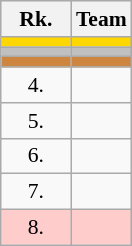<table class="wikitable" style="border:1px solid #AAAAAA;font-size:90%">
<tr bgcolor="#E4E4E4">
<th style="border-bottom:1px solid #AAAAAA" width=40>Rk.</th>
<th style="border-bottom:1px solid #AAAAAA">Team</th>
</tr>
<tr style="background:#ffd700;">
<td align=center></td>
<td></td>
</tr>
<tr style="background:#c0c0c0;">
<td align=center></td>
<td></td>
</tr>
<tr style="background:#CD853F;">
<td align=center></td>
<td></td>
</tr>
<tr>
<td align=center>4.</td>
<td></td>
</tr>
<tr>
<td align=center>5.</td>
<td></td>
</tr>
<tr>
<td align=center>6.</td>
<td></td>
</tr>
<tr>
<td align=center>7.</td>
<td></td>
</tr>
<tr style="background:#ffcccc;">
<td align=center>8.</td>
<td></td>
</tr>
</table>
